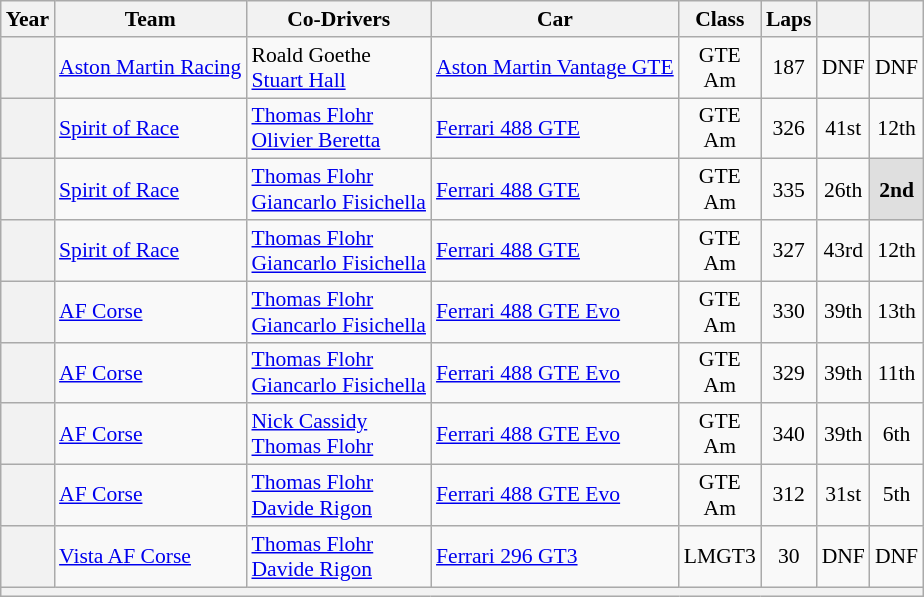<table class="wikitable" style="text-align:center; font-size:90%">
<tr>
<th>Year</th>
<th>Team</th>
<th>Co-Drivers</th>
<th>Car</th>
<th>Class</th>
<th>Laps</th>
<th></th>
<th></th>
</tr>
<tr>
<th></th>
<td align="left"> <a href='#'>Aston Martin Racing</a></td>
<td align="left"> Roald Goethe<br> <a href='#'>Stuart Hall</a></td>
<td align="left"><a href='#'>Aston Martin Vantage GTE</a></td>
<td>GTE<br>Am</td>
<td>187</td>
<td>DNF</td>
<td>DNF</td>
</tr>
<tr>
<th></th>
<td align="left"> <a href='#'>Spirit of Race</a></td>
<td align="left"> <a href='#'>Thomas Flohr</a><br> <a href='#'>Olivier Beretta</a></td>
<td align="left"><a href='#'>Ferrari 488 GTE</a></td>
<td>GTE<br>Am</td>
<td>326</td>
<td>41st</td>
<td>12th</td>
</tr>
<tr>
<th></th>
<td align="left"> <a href='#'>Spirit of Race</a></td>
<td align="left"> <a href='#'>Thomas Flohr</a><br> <a href='#'>Giancarlo Fisichella</a></td>
<td align="left"><a href='#'>Ferrari 488 GTE</a></td>
<td>GTE<br>Am</td>
<td>335</td>
<td>26th</td>
<td style="background:#DFDFDF;"><strong>2nd</strong></td>
</tr>
<tr>
<th></th>
<td align="left"> <a href='#'>Spirit of Race</a></td>
<td align="left"> <a href='#'>Thomas Flohr</a><br> <a href='#'>Giancarlo Fisichella</a></td>
<td align="left"><a href='#'>Ferrari 488 GTE</a></td>
<td>GTE<br>Am</td>
<td>327</td>
<td>43rd</td>
<td>12th</td>
</tr>
<tr>
<th></th>
<td align="left"> <a href='#'>AF Corse</a></td>
<td align="left"> <a href='#'>Thomas Flohr</a><br> <a href='#'>Giancarlo Fisichella</a></td>
<td align="left"><a href='#'>Ferrari 488 GTE Evo</a></td>
<td>GTE<br>Am</td>
<td>330</td>
<td>39th</td>
<td>13th</td>
</tr>
<tr>
<th></th>
<td align="left"> <a href='#'>AF Corse</a></td>
<td align="left"> <a href='#'>Thomas Flohr</a><br> <a href='#'>Giancarlo Fisichella</a></td>
<td align="left"><a href='#'>Ferrari 488 GTE Evo</a></td>
<td>GTE<br>Am</td>
<td>329</td>
<td>39th</td>
<td>11th</td>
</tr>
<tr>
<th></th>
<td align="left"> <a href='#'>AF Corse</a></td>
<td align="left"> <a href='#'>Nick Cassidy</a><br> <a href='#'>Thomas Flohr</a></td>
<td align="left"><a href='#'>Ferrari 488 GTE Evo</a></td>
<td>GTE<br>Am</td>
<td>340</td>
<td>39th</td>
<td>6th</td>
</tr>
<tr>
<th></th>
<td align="left"> <a href='#'>AF Corse</a></td>
<td align="left"> <a href='#'>Thomas Flohr</a><br> <a href='#'>Davide Rigon</a></td>
<td align="left"><a href='#'>Ferrari 488 GTE Evo</a></td>
<td>GTE<br>Am</td>
<td>312</td>
<td>31st</td>
<td>5th</td>
</tr>
<tr>
<th></th>
<td align="left"> <a href='#'>Vista AF Corse</a></td>
<td align="left"> <a href='#'>Thomas Flohr</a><br> <a href='#'>Davide Rigon</a></td>
<td align="left"><a href='#'>Ferrari 296 GT3</a></td>
<td>LMGT3</td>
<td>30</td>
<td>DNF</td>
<td>DNF</td>
</tr>
<tr>
<th colspan="8"></th>
</tr>
</table>
